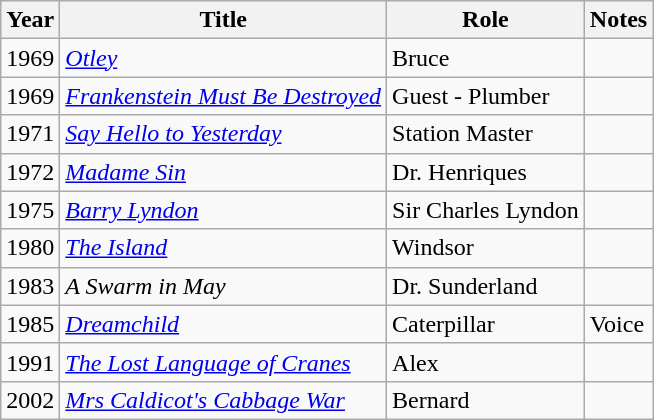<table class="wikitable">
<tr>
<th>Year</th>
<th>Title</th>
<th>Role</th>
<th>Notes</th>
</tr>
<tr>
<td>1969</td>
<td><em><a href='#'>Otley</a></em></td>
<td>Bruce</td>
<td></td>
</tr>
<tr>
<td>1969</td>
<td><em><a href='#'>Frankenstein Must Be Destroyed</a></em></td>
<td>Guest - Plumber</td>
<td></td>
</tr>
<tr>
<td>1971</td>
<td><em><a href='#'>Say Hello to Yesterday</a></em></td>
<td>Station Master</td>
<td></td>
</tr>
<tr>
<td>1972</td>
<td><em><a href='#'>Madame Sin</a></em></td>
<td>Dr. Henriques</td>
<td></td>
</tr>
<tr>
<td>1975</td>
<td><em><a href='#'>Barry Lyndon</a></em></td>
<td>Sir Charles Lyndon</td>
<td></td>
</tr>
<tr>
<td>1980</td>
<td><em><a href='#'>The Island</a></em></td>
<td>Windsor</td>
<td></td>
</tr>
<tr>
<td>1983</td>
<td><em>A Swarm in May</em></td>
<td>Dr. Sunderland</td>
<td></td>
</tr>
<tr>
<td>1985</td>
<td><em><a href='#'>Dreamchild</a></em></td>
<td>Caterpillar</td>
<td>Voice</td>
</tr>
<tr>
<td>1991</td>
<td><em><a href='#'>The Lost Language of Cranes</a></em></td>
<td>Alex</td>
<td></td>
</tr>
<tr>
<td>2002</td>
<td><em><a href='#'>Mrs Caldicot's Cabbage War</a></em></td>
<td>Bernard</td>
<td></td>
</tr>
</table>
